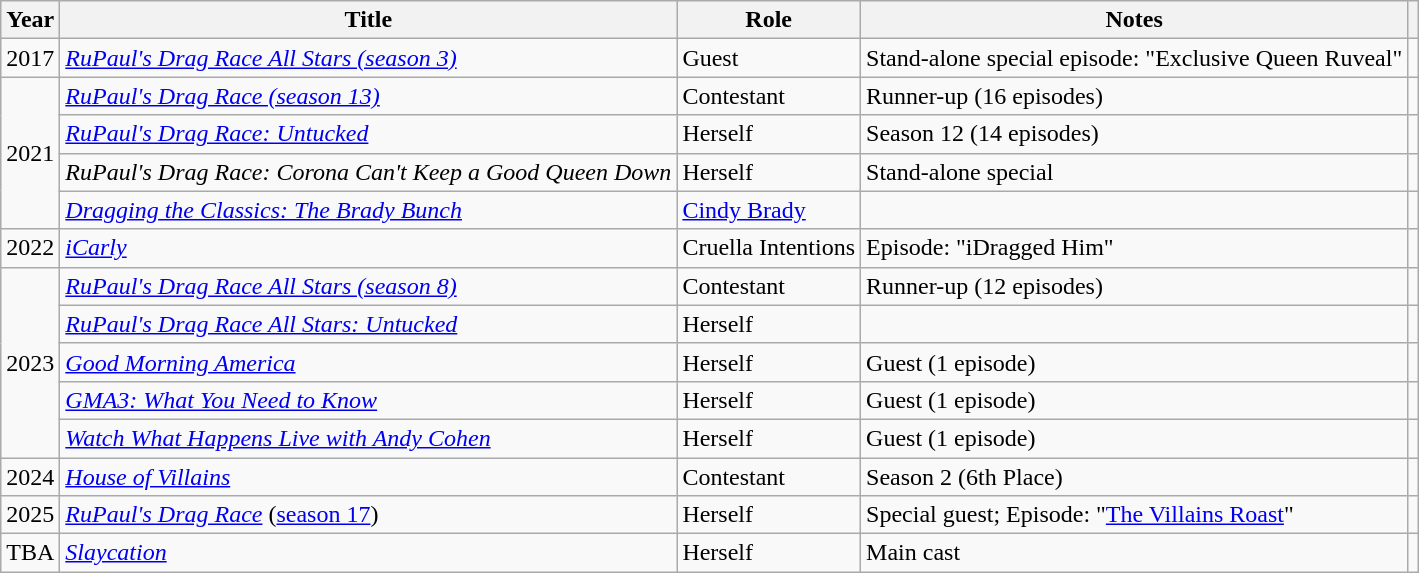<table class="wikitable">
<tr>
<th>Year</th>
<th>Title</th>
<th>Role</th>
<th>Notes</th>
<th style="text-align: center;" class="unsortable"></th>
</tr>
<tr>
<td>2017</td>
<td><em><a href='#'>RuPaul's Drag Race All Stars (season 3)</a></em></td>
<td>Guest</td>
<td>Stand-alone special episode: "Exclusive Queen Ruveal"</td>
<td></td>
</tr>
<tr>
<td rowspan="4">2021</td>
<td><em><a href='#'>RuPaul's Drag Race (season 13)</a></em></td>
<td>Contestant</td>
<td>Runner-up (16 episodes)</td>
<td></td>
</tr>
<tr>
<td><em><a href='#'>RuPaul's Drag Race: Untucked</a></em></td>
<td>Herself</td>
<td>Season 12 (14 episodes)</td>
<td></td>
</tr>
<tr>
<td><em>RuPaul's Drag Race: Corona Can't Keep a Good Queen Down</em></td>
<td>Herself</td>
<td>Stand-alone special</td>
<td></td>
</tr>
<tr>
<td scope="row"><em><a href='#'>Dragging the Classics: The Brady Bunch</a></em></td>
<td><a href='#'>Cindy Brady</a></td>
<td></td>
<td style="text-align: center;"></td>
</tr>
<tr>
<td>2022</td>
<td><em><a href='#'>iCarly</a></em></td>
<td>Cruella Intentions</td>
<td>Episode: "iDragged Him"</td>
<td></td>
</tr>
<tr>
<td rowspan="5">2023</td>
<td><em><a href='#'>RuPaul's Drag Race All Stars (season 8)</a></em></td>
<td>Contestant</td>
<td>Runner-up (12 episodes)</td>
<td></td>
</tr>
<tr>
<td><em><a href='#'>RuPaul's Drag Race All Stars: Untucked</a></em></td>
<td>Herself</td>
<td></td>
<td></td>
</tr>
<tr>
<td><em><a href='#'>Good Morning America</a></em></td>
<td>Herself</td>
<td>Guest (1 episode)</td>
<td></td>
</tr>
<tr>
<td><em><a href='#'>GMA3: What You Need to Know</a></em></td>
<td>Herself</td>
<td>Guest (1 episode)</td>
<td></td>
</tr>
<tr>
<td><em><a href='#'>Watch What Happens Live with Andy Cohen</a></em></td>
<td>Herself</td>
<td>Guest (1 episode)</td>
<td></td>
</tr>
<tr>
<td>2024</td>
<td><em><a href='#'>House of Villains</a></em></td>
<td>Contestant</td>
<td>Season 2 (6th Place)</td>
<td></td>
</tr>
<tr>
<td>2025</td>
<td><em><a href='#'>RuPaul's Drag Race</a></em> (<a href='#'>season 17</a>)</td>
<td>Herself</td>
<td>Special guest; Episode: "<a href='#'>The Villains Roast</a>"</td>
<td></td>
</tr>
<tr>
<td>TBA</td>
<td><em><a href='#'>Slaycation</a></em></td>
<td>Herself</td>
<td>Main cast</td>
<td></td>
</tr>
</table>
